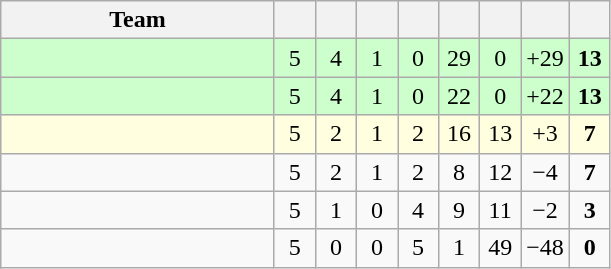<table class="wikitable" style="text-align:center">
<tr>
<th width="175">Team</th>
<th width="20"></th>
<th width="20"></th>
<th width="20"></th>
<th width="20"></th>
<th width="20"></th>
<th width="20"></th>
<th width="20"></th>
<th width="20"></th>
</tr>
<tr bgcolor=ccffcc>
<td align=left></td>
<td>5</td>
<td>4</td>
<td>1</td>
<td>0</td>
<td>29</td>
<td>0</td>
<td>+29</td>
<td><strong>13</strong></td>
</tr>
<tr bgcolor=ccffcc>
<td align=left></td>
<td>5</td>
<td>4</td>
<td>1</td>
<td>0</td>
<td>22</td>
<td>0</td>
<td>+22</td>
<td><strong>13</strong></td>
</tr>
<tr bgcolor=lightyellow>
<td align=left></td>
<td>5</td>
<td>2</td>
<td>1</td>
<td>2</td>
<td>16</td>
<td>13</td>
<td>+3</td>
<td><strong>7</strong></td>
</tr>
<tr>
<td align=left></td>
<td>5</td>
<td>2</td>
<td>1</td>
<td>2</td>
<td>8</td>
<td>12</td>
<td>−4</td>
<td><strong>7</strong></td>
</tr>
<tr>
<td align=left></td>
<td>5</td>
<td>1</td>
<td>0</td>
<td>4</td>
<td>9</td>
<td>11</td>
<td>−2</td>
<td><strong>3</strong></td>
</tr>
<tr>
<td align=left></td>
<td>5</td>
<td>0</td>
<td>0</td>
<td>5</td>
<td>1</td>
<td>49</td>
<td>−48</td>
<td><strong>0</strong></td>
</tr>
</table>
